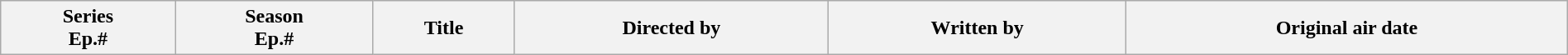<table class="wikitable plainrowheaders" style="width:100%; margin:auto;">
<tr>
<th>Series<br>Ep.#</th>
<th>Season<br>Ep.#</th>
<th>Title</th>
<th>Directed by</th>
<th>Written by</th>
<th>Original air date<br>
















</th>
</tr>
</table>
